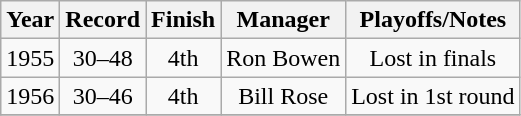<table class="wikitable" style="text-align:center">
<tr>
<th>Year</th>
<th>Record</th>
<th>Finish</th>
<th>Manager</th>
<th>Playoffs/Notes</th>
</tr>
<tr align=center>
<td>1955</td>
<td>30–48</td>
<td>4th</td>
<td>Ron Bowen</td>
<td>Lost in finals</td>
</tr>
<tr align=center>
<td>1956</td>
<td>30–46</td>
<td>4th</td>
<td>Bill Rose</td>
<td>Lost in 1st round</td>
</tr>
<tr align=center>
</tr>
</table>
